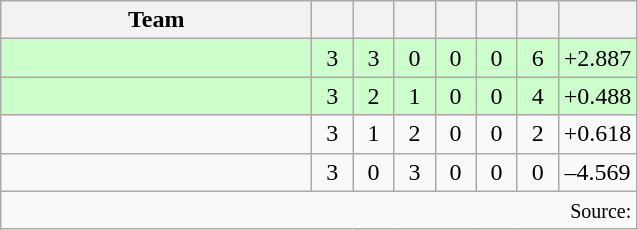<table class="wikitable" style="text-align:center">
<tr>
<th width=200>Team</th>
<th width=20></th>
<th width=20></th>
<th width=20></th>
<th width=20></th>
<th width=20></th>
<th width=20></th>
<th width=45></th>
</tr>
<tr style="background:#cfc">
<td style="text-align:left;"></td>
<td>3</td>
<td>3</td>
<td>0</td>
<td>0</td>
<td>0</td>
<td>6</td>
<td>+2.887</td>
</tr>
<tr style="background:#cfc">
<td style="text-align:left;"></td>
<td>3</td>
<td>2</td>
<td>1</td>
<td>0</td>
<td>0</td>
<td>4</td>
<td>+0.488</td>
</tr>
<tr>
<td style="text-align:left;"></td>
<td>3</td>
<td>1</td>
<td>2</td>
<td>0</td>
<td>0</td>
<td>2</td>
<td>+0.618</td>
</tr>
<tr>
<td style="text-align:left;"></td>
<td>3</td>
<td>0</td>
<td>3</td>
<td>0</td>
<td>0</td>
<td>0</td>
<td>–4.569</td>
</tr>
<tr>
<td colspan="8" style="text-align:right;"><small>Source: </small></td>
</tr>
</table>
